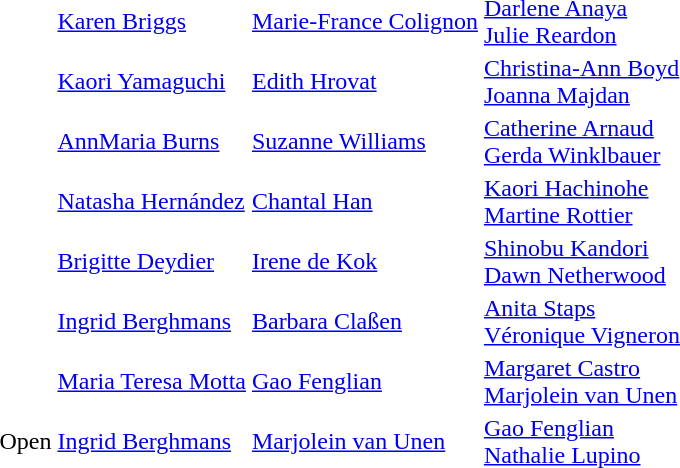<table>
<tr>
<td></td>
<td> <a href='#'>Karen Briggs</a></td>
<td> <a href='#'>Marie-France Colignon</a></td>
<td> <a href='#'>Darlene Anaya</a> <br>  <a href='#'>Julie Reardon</a></td>
</tr>
<tr>
<td></td>
<td> <a href='#'>Kaori Yamaguchi</a></td>
<td> <a href='#'>Edith Hrovat</a></td>
<td> <a href='#'>Christina-Ann Boyd</a> <br>  <a href='#'>Joanna Majdan</a></td>
</tr>
<tr>
<td></td>
<td> <a href='#'>AnnMaria Burns</a></td>
<td> <a href='#'>Suzanne Williams</a></td>
<td> <a href='#'>Catherine Arnaud</a> <br>  <a href='#'>Gerda Winklbauer</a></td>
</tr>
<tr>
<td></td>
<td> <a href='#'>Natasha Hernández</a></td>
<td> <a href='#'>Chantal Han</a></td>
<td> <a href='#'>Kaori Hachinohe</a> <br>  <a href='#'>Martine Rottier</a></td>
</tr>
<tr>
<td></td>
<td> <a href='#'>Brigitte Deydier</a></td>
<td> <a href='#'>Irene de Kok</a></td>
<td> <a href='#'>Shinobu Kandori</a> <br>  <a href='#'>Dawn Netherwood</a></td>
</tr>
<tr>
<td></td>
<td> <a href='#'>Ingrid Berghmans</a></td>
<td> <a href='#'>Barbara Claßen</a></td>
<td> <a href='#'>Anita Staps</a> <br>  <a href='#'>Véronique Vigneron</a></td>
</tr>
<tr>
<td></td>
<td> <a href='#'>Maria Teresa Motta</a></td>
<td> <a href='#'>Gao Fenglian</a></td>
<td> <a href='#'>Margaret Castro</a> <br>  <a href='#'>Marjolein van Unen</a></td>
</tr>
<tr>
<td>Open</td>
<td> <a href='#'>Ingrid Berghmans</a></td>
<td> <a href='#'>Marjolein van Unen</a></td>
<td> <a href='#'>Gao Fenglian</a> <br>  <a href='#'>Nathalie Lupino</a></td>
</tr>
</table>
